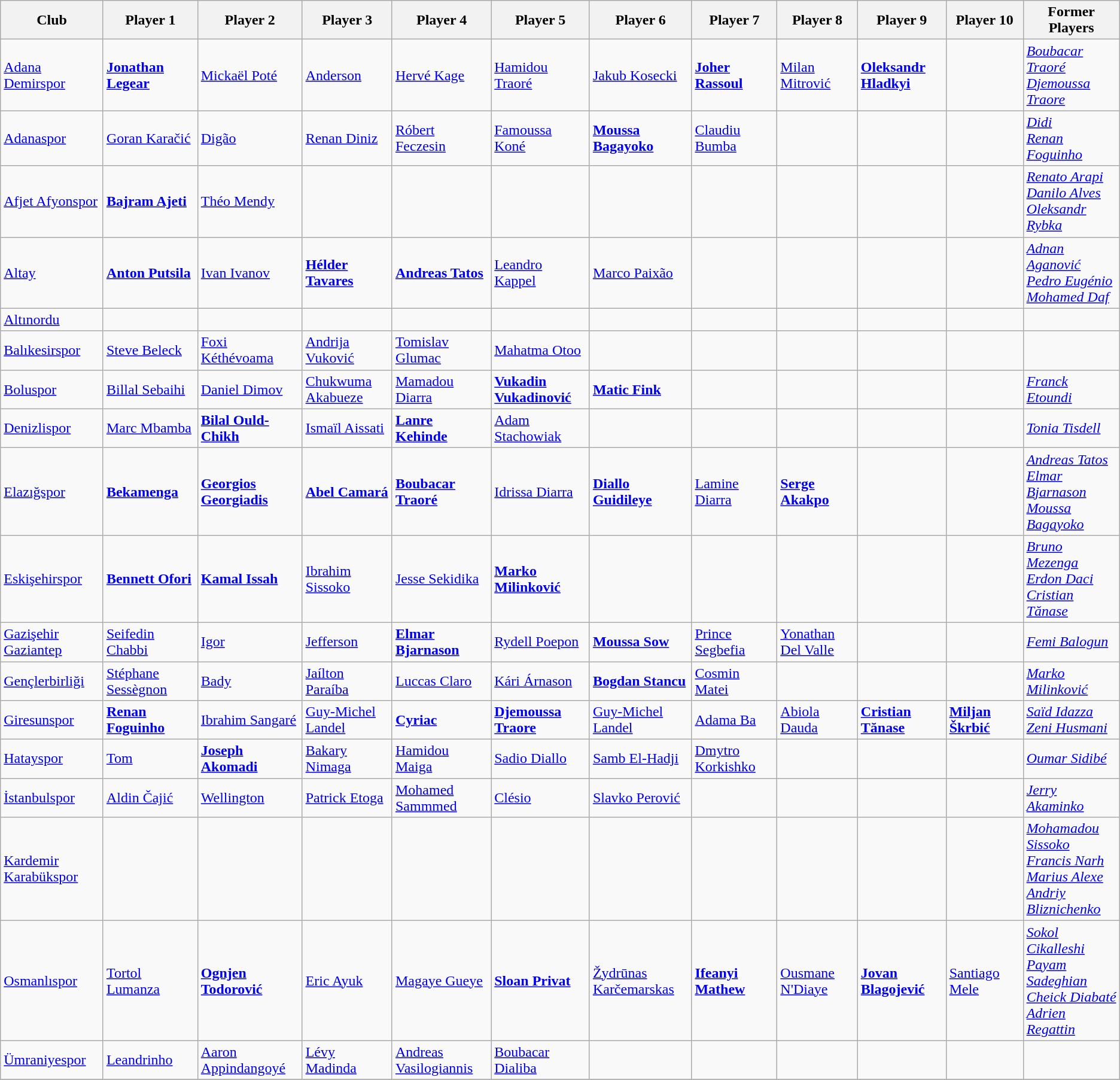<table class="wikitable">
<tr>
<th width="170">Club</th>
<th width="170">Player 1</th>
<th width="170">Player 2</th>
<th width="170">Player 3</th>
<th width="170">Player 4</th>
<th width="170">Player 5</th>
<th width="170">Player 6</th>
<th width="170">Player 7</th>
<th width="170">Player 8</th>
<th width="170">Player 9</th>
<th width="170">Player 10</th>
<th width="170">Former Players</th>
</tr>
<tr>
<td><a href='#'>Adana Demirspor</a></td>
<td> <strong><a href='#'>Jonathan Legear</a></strong></td>
<td> <a href='#'>Mickaël Poté</a></td>
<td> <a href='#'>Anderson</a></td>
<td> <a href='#'>Hervé Kage</a></td>
<td> <a href='#'>Hamidou Traoré</a></td>
<td> <a href='#'>Jakub Kosecki</a></td>
<td> <strong><a href='#'>Joher Rassoul</a></strong></td>
<td> <a href='#'>Milan Mitrović</a></td>
<td> <strong><a href='#'>Oleksandr Hladkyi</a></strong></td>
<td></td>
<td> <em><a href='#'>Boubacar Traoré</a></em> <br>  <em><a href='#'>Djemoussa Traore</a></em></td>
</tr>
<tr>
<td><a href='#'>Adanaspor</a></td>
<td> <a href='#'>Goran Karačić</a></td>
<td> <a href='#'>Digão</a></td>
<td> <a href='#'>Renan Diniz</a></td>
<td> <a href='#'>Róbert Feczesin</a></td>
<td> <a href='#'>Famoussa Koné</a></td>
<td> <strong><a href='#'>Moussa Bagayoko</a></strong></td>
<td> <a href='#'>Claudiu Bumba</a></td>
<td></td>
<td></td>
<td></td>
<td> <em><a href='#'>Didi</a></em> <br>  <em><a href='#'>Renan Foguinho</a></em></td>
</tr>
<tr>
<td><a href='#'>Afjet Afyonspor</a></td>
<td> <strong><a href='#'>Bajram Ajeti</a></strong></td>
<td> <a href='#'>Théo Mendy</a></td>
<td></td>
<td></td>
<td></td>
<td></td>
<td></td>
<td></td>
<td></td>
<td></td>
<td> <em><a href='#'>Renato Arapi</a></em> <br>  <em><a href='#'>Danilo Alves</a></em> <br>  <em><a href='#'>Oleksandr Rybka</a></em></td>
</tr>
<tr>
<td><a href='#'>Altay</a></td>
<td> <strong><a href='#'>Anton Putsila</a></strong></td>
<td> <a href='#'>Ivan Ivanov</a></td>
<td> <strong><a href='#'>Hélder Tavares</a></strong></td>
<td> <strong><a href='#'>Andreas Tatos</a></strong></td>
<td> <a href='#'>Leandro Kappel</a></td>
<td> <a href='#'>Marco Paixão</a></td>
<td></td>
<td></td>
<td></td>
<td></td>
<td> <em><a href='#'>Adnan Aganović</a></em> <br>  <em><a href='#'>Pedro Eugénio</a></em> <br>  <em><a href='#'>Mohamed Daf</a></em></td>
</tr>
<tr>
<td><a href='#'>Altınordu</a></td>
<td></td>
<td></td>
<td></td>
<td></td>
<td></td>
<td></td>
<td></td>
<td></td>
<td></td>
<td></td>
<td></td>
</tr>
<tr>
<td><a href='#'>Balıkesirspor</a></td>
<td> <a href='#'>Steve Beleck</a></td>
<td> <a href='#'>Foxi Kéthévoama</a></td>
<td> <a href='#'>Andrija Vuković</a></td>
<td> <a href='#'>Tomislav Glumac</a></td>
<td> <a href='#'>Mahatma Otoo</a></td>
<td></td>
<td></td>
<td></td>
<td></td>
<td></td>
<td></td>
</tr>
<tr>
<td><a href='#'>Boluspor</a></td>
<td> <a href='#'>Billal Sebaihi</a></td>
<td> <a href='#'>Daniel Dimov</a></td>
<td> <a href='#'>Chukwuma Akabueze</a></td>
<td> <a href='#'>Mamadou Diarra</a></td>
<td> <strong><a href='#'>Vukadin Vukadinović</a></strong></td>
<td> <strong><a href='#'>Matic Fink</a></strong></td>
<td></td>
<td></td>
<td></td>
<td></td>
<td> <em><a href='#'>Franck Etoundi</a></em></td>
</tr>
<tr>
<td><a href='#'>Denizlispor</a></td>
<td> <a href='#'>Marc Mbamba</a></td>
<td> <strong><a href='#'>Bilal Ould-Chikh</a></strong></td>
<td> <a href='#'>Ismaïl Aissati</a></td>
<td> <strong><a href='#'>Lanre Kehinde</a></strong></td>
<td> <a href='#'>Adam Stachowiak</a></td>
<td></td>
<td></td>
<td></td>
<td></td>
<td></td>
<td> <em><a href='#'>Tonia Tisdell</a></em></td>
</tr>
<tr>
<td><a href='#'>Elazığspor</a></td>
<td> <strong><a href='#'>Bekamenga</a></strong></td>
<td> <strong><a href='#'>Georgios Georgiadis</a></strong></td>
<td> <strong><a href='#'>Abel Camará</a></strong></td>
<td> <strong><a href='#'>Boubacar Traoré</a></strong></td>
<td> <a href='#'>Idrissa Diarra</a></td>
<td> <strong><a href='#'>Diallo Guidileye</a></strong></td>
<td> <a href='#'>Lamine Diarra</a></td>
<td> <strong><a href='#'>Serge Akakpo</a></strong></td>
<td></td>
<td></td>
<td> <em><a href='#'>Andreas Tatos</a></em> <br>  <em><a href='#'>Elmar Bjarnason</a></em> <br>  <em><a href='#'>Moussa Bagayoko</a></em></td>
</tr>
<tr>
<td><a href='#'>Eskişehirspor</a></td>
<td> <strong><a href='#'>Bennett Ofori</a></strong></td>
<td> <strong><a href='#'>Kamal Issah</a></strong></td>
<td> <a href='#'>Ibrahim Sissoko</a></td>
<td> <a href='#'>Jesse Sekidika</a></td>
<td> <strong><a href='#'>Marko Milinković</a></strong></td>
<td></td>
<td></td>
<td></td>
<td></td>
<td></td>
<td> <em><a href='#'>Bruno Mezenga</a></em> <br>  <em><a href='#'>Erdon Daci</a></em> <br>  <em><a href='#'>Cristian Tănase</a></em></td>
</tr>
<tr>
<td><a href='#'>Gazişehir Gaziantep</a></td>
<td> <a href='#'>Seifedin Chabbi</a></td>
<td> <a href='#'>Igor</a></td>
<td> <a href='#'>Jefferson</a></td>
<td> <strong><a href='#'>Elmar Bjarnason</a></strong></td>
<td> <a href='#'>Rydell Poepon</a></td>
<td> <strong><a href='#'>Moussa Sow</a></strong></td>
<td> <a href='#'>Prince Segbefia</a></td>
<td> <a href='#'>Yonathan Del Valle</a></td>
<td></td>
<td></td>
<td> <em><a href='#'>Femi Balogun</a></em></td>
</tr>
<tr>
<td><a href='#'>Gençlerbirliği</a></td>
<td> <a href='#'>Stéphane Sessègnon</a></td>
<td> <a href='#'>Bady</a></td>
<td> <a href='#'>Jaílton Paraíba</a></td>
<td> <a href='#'>Luccas Claro</a></td>
<td> <a href='#'>Kári Árnason</a></td>
<td> <strong><a href='#'>Bogdan Stancu</a></strong></td>
<td> <a href='#'>Cosmin Matei</a></td>
<td></td>
<td></td>
<td></td>
<td> <em><a href='#'>Marko Milinković</a></em></td>
</tr>
<tr>
<td><a href='#'>Giresunspor</a></td>
<td> <strong><a href='#'>Renan Foguinho</a></strong></td>
<td> <a href='#'>Ibrahim Sangaré</a></td>
<td> <a href='#'>Guy-Michel Landel</a></td>
<td> <strong><a href='#'>Cyriac</a></strong></td>
<td> <strong><a href='#'>Djemoussa Traore</a></strong></td>
<td> <a href='#'>Guy-Michel Landel</a></td>
<td> <a href='#'>Adama Ba</a></td>
<td> <a href='#'>Abiola Dauda</a></td>
<td> <strong><a href='#'>Cristian Tănase</a></strong></td>
<td> <strong><a href='#'>Miljan Škrbić</a></strong></td>
<td> <em><a href='#'>Saïd Idazza</a></em> <br>  <em><a href='#'>Zeni Husmani</a></em></td>
</tr>
<tr>
<td><a href='#'>Hatayspor</a></td>
<td> <a href='#'>Tom</a></td>
<td> <strong><a href='#'>Joseph Akomadi</a></strong></td>
<td> <a href='#'>Bakary Nimaga</a></td>
<td> <a href='#'>Hamidou Maiga</a></td>
<td> <a href='#'>Sadio Diallo</a></td>
<td> <a href='#'>Samb El-Hadji</a></td>
<td> <a href='#'>Dmytro Korkishko</a></td>
<td></td>
<td></td>
<td></td>
<td> <em><a href='#'>Oumar Sidibé</a></em></td>
</tr>
<tr>
<td><a href='#'>İstanbulspor</a></td>
<td> <a href='#'>Aldin Čajić</a></td>
<td> <a href='#'>Wellington</a></td>
<td> <a href='#'>Patrick Etoga</a></td>
<td> <a href='#'>Mohamed Sammmed</a></td>
<td> <a href='#'>Clésio</a></td>
<td> <a href='#'>Slavko Perović</a></td>
<td></td>
<td></td>
<td></td>
<td></td>
<td> <em><a href='#'>Jerry Akaminko</a></em></td>
</tr>
<tr>
<td><a href='#'>Kardemir Karabükspor</a></td>
<td></td>
<td></td>
<td></td>
<td></td>
<td></td>
<td></td>
<td></td>
<td></td>
<td></td>
<td></td>
<td> <em><a href='#'>Mohamadou Sissoko</a></em> <br>  <em><a href='#'>Francis Narh</a></em> <br>  <em><a href='#'>Marius Alexe</a></em> <br>  <em><a href='#'>Andriy Bliznichenko</a></em></td>
</tr>
<tr>
<td><a href='#'>Osmanlıspor</a></td>
<td> <a href='#'>Tortol Lumanza</a></td>
<td> <strong><a href='#'>Ognjen Todorović</a></strong></td>
<td> <a href='#'>Eric Ayuk</a></td>
<td> <a href='#'>Magaye Gueye</a></td>
<td> <strong><a href='#'>Sloan Privat</a></strong></td>
<td> <a href='#'>Žydrūnas Karčemarskas</a></td>
<td> <strong><a href='#'>Ifeanyi Mathew</a></strong></td>
<td> <a href='#'>Ousmane N'Diaye</a></td>
<td> <strong><a href='#'>Jovan Blagojević</a></strong></td>
<td> <a href='#'>Santiago Mele</a></td>
<td> <em><a href='#'>Sokol Cikalleshi</a></em> <br>  <em><a href='#'>Payam Sadeghian</a></em> <br>  <em><a href='#'>Cheick Diabaté</a></em> <br>  <em><a href='#'>Adrien Regattin</a></em></td>
</tr>
<tr>
<td><a href='#'>Ümraniyespor</a></td>
<td> <a href='#'>Leandrinho</a></td>
<td> <a href='#'>Aaron Appindangoyé</a></td>
<td> <a href='#'>Lévy Madinda</a></td>
<td> <a href='#'>Andreas Vasilogiannis</a></td>
<td> <a href='#'>Boubacar Dialiba</a></td>
<td></td>
<td></td>
<td></td>
<td></td>
<td></td>
<td></td>
</tr>
<tr>
</tr>
</table>
